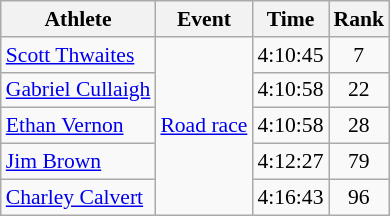<table class=wikitable style=font-size:90%;text-align:center>
<tr>
<th>Athlete</th>
<th>Event</th>
<th>Time</th>
<th>Rank</th>
</tr>
<tr>
<td align=left><a href='#'>Scott Thwaites</a></td>
<td align=left rowspan=5><a href='#'>Road race</a></td>
<td>4:10:45</td>
<td>7</td>
</tr>
<tr>
<td align=left><a href='#'>Gabriel Cullaigh</a></td>
<td>4:10:58</td>
<td>22</td>
</tr>
<tr>
<td align=left><a href='#'>Ethan Vernon</a></td>
<td>4:10:58</td>
<td>28</td>
</tr>
<tr>
<td align=left><a href='#'>Jim Brown</a></td>
<td>4:12:27</td>
<td>79</td>
</tr>
<tr>
<td align=left><a href='#'>Charley Calvert</a></td>
<td>4:16:43</td>
<td>96</td>
</tr>
</table>
